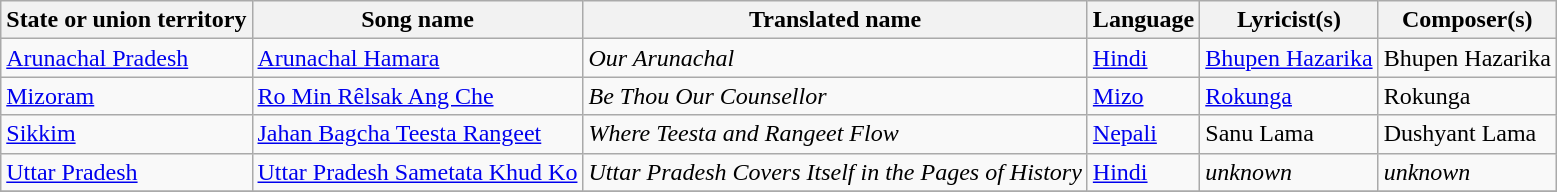<table class="wikitable sortable">
<tr>
<th>State or union territory</th>
<th>Song name</th>
<th>Translated name</th>
<th>Language</th>
<th>Lyricist(s)</th>
<th>Composer(s)</th>
</tr>
<tr>
<td> <a href='#'>Arunachal Pradesh</a></td>
<td><a href='#'>Arunachal Hamara</a></td>
<td><em>Our Arunachal</em></td>
<td><a href='#'>Hindi</a></td>
<td><a href='#'>Bhupen Hazarika</a></td>
<td>Bhupen Hazarika</td>
</tr>
<tr>
<td> <a href='#'>Mizoram</a></td>
<td><a href='#'>Ro Min Rêlsak Ang Che</a></td>
<td><em>Be Thou Our Counsellor</em></td>
<td><a href='#'>Mizo</a></td>
<td><a href='#'>Rokunga</a></td>
<td>Rokunga</td>
</tr>
<tr>
<td> <a href='#'>Sikkim</a></td>
<td><a href='#'>Jahan Bagcha Teesta Rangeet</a></td>
<td><em>Where Teesta and Rangeet Flow</em></td>
<td><a href='#'>Nepali</a></td>
<td>Sanu Lama</td>
<td>Dushyant Lama</td>
</tr>
<tr>
<td><a href='#'>Uttar Pradesh</a></td>
<td><a href='#'>Uttar Pradesh Sametata Khud Ko</a></td>
<td><em>Uttar Pradesh Covers Itself in the Pages of History</em></td>
<td><a href='#'>Hindi</a></td>
<td><em>unknown</em></td>
<td><em>unknown</em></td>
</tr>
<tr>
</tr>
</table>
